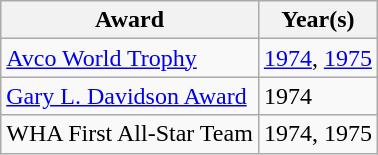<table class="wikitable">
<tr>
<th>Award</th>
<th>Year(s)</th>
</tr>
<tr>
<td><a href='#'>Avco World Trophy</a></td>
<td><a href='#'>1974</a>, <a href='#'>1975</a></td>
</tr>
<tr>
<td><a href='#'>Gary L. Davidson Award</a></td>
<td>1974</td>
</tr>
<tr>
<td>WHA First All-Star Team</td>
<td>1974, 1975</td>
</tr>
</table>
